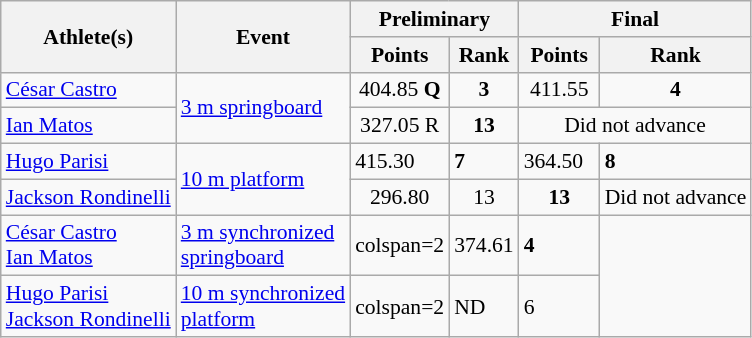<table class=wikitable style="font-size:90%">
<tr>
<th rowspan="2">Athlete(s)</th>
<th rowspan="2">Event</th>
<th colspan="2">Preliminary</th>
<th colspan="2">Final</th>
</tr>
<tr>
<th>Points</th>
<th>Rank</th>
<th>Points</th>
<th>Rank</th>
</tr>
<tr align=center>
<td align=left><a href='#'>César Castro</a></td>
<td align=left rowspan=2><a href='#'>3 m springboard</a></td>
<td>404.85 <strong>Q</strong></td>
<td><strong>3</strong></td>
<td>411.55</td>
<td><strong>4</strong></td>
</tr>
<tr align=center>
<td align=left><a href='#'>Ian Matos</a></td>
<td>327.05 R</td>
<td><strong>13</strong></td>
<td colspan=2>Did not advance</td>
</tr>
<tr>
<td align=left><a href='#'>Hugo Parisi</a></td>
<td align=left rowspan=2><a href='#'>10 m platform</a></td>
<td>415.30</td>
<td><strong>7</strong></td>
<td>364.50</td>
<td><strong>8</strong></td>
</tr>
<tr align=center>
<td align=left><a href='#'>Jackson Rondinelli</a></td>
<td>296.80</td>
<td>13</td>
<td><strong>13</strong></td>
<td colspan=2>Did not advance</td>
</tr>
<tr>
<td align=left><a href='#'>César Castro</a><br><a href='#'>Ian Matos</a></td>
<td align=left><a href='#'>3 m synchronized<br>springboard</a></td>
<td>colspan=2 </td>
<td>374.61</td>
<td><strong>4</strong></td>
</tr>
<tr>
<td align=left><a href='#'>Hugo Parisi</a><br><a href='#'>Jackson Rondinelli</a></td>
<td align=left><a href='#'>10 m synchronized<br>platform</a></td>
<td>colspan=2 </td>
<td>ND</td>
<td>6</td>
</tr>
</table>
